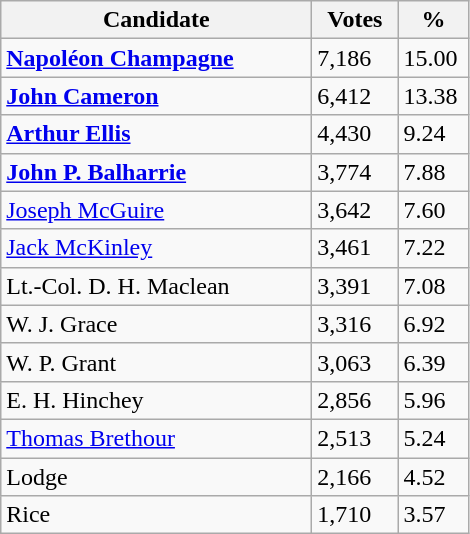<table class="wikitable">
<tr>
<th style="width: 200px">Candidate</th>
<th style="width: 50px">Votes</th>
<th style="width: 40px">%</th>
</tr>
<tr>
<td><strong><a href='#'>Napoléon Champagne</a></strong></td>
<td>7,186</td>
<td>15.00</td>
</tr>
<tr>
<td><strong><a href='#'>John Cameron</a></strong></td>
<td>6,412</td>
<td>13.38</td>
</tr>
<tr>
<td><strong><a href='#'>Arthur Ellis</a></strong></td>
<td>4,430</td>
<td>9.24</td>
</tr>
<tr>
<td><strong><a href='#'>John P. Balharrie</a></strong></td>
<td>3,774</td>
<td>7.88</td>
</tr>
<tr>
<td><a href='#'>Joseph McGuire</a></td>
<td>3,642</td>
<td>7.60</td>
</tr>
<tr>
<td><a href='#'>Jack McKinley</a></td>
<td>3,461</td>
<td>7.22</td>
</tr>
<tr>
<td>Lt.-Col. D. H. Maclean</td>
<td>3,391</td>
<td>7.08</td>
</tr>
<tr>
<td>W. J. Grace</td>
<td>3,316</td>
<td>6.92</td>
</tr>
<tr>
<td>W. P. Grant</td>
<td>3,063</td>
<td>6.39</td>
</tr>
<tr>
<td>E. H. Hinchey</td>
<td>2,856</td>
<td>5.96</td>
</tr>
<tr>
<td><a href='#'>Thomas Brethour</a></td>
<td>2,513</td>
<td>5.24</td>
</tr>
<tr>
<td>Lodge</td>
<td>2,166</td>
<td>4.52</td>
</tr>
<tr>
<td>Rice</td>
<td>1,710</td>
<td>3.57</td>
</tr>
</table>
